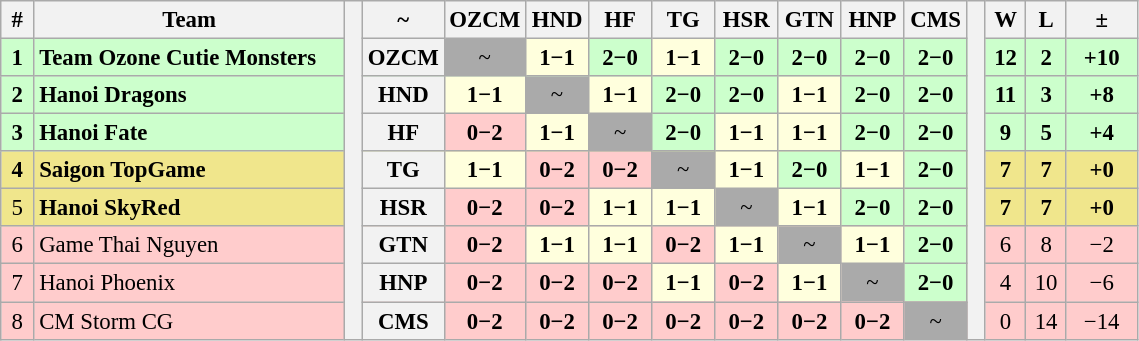<table class="wikitable" style="font-size: 95%; text-align: center">
<tr>
<th style="width:15px;">#</th>
<th style="width:200px;">Team</th>
<th rowspan="9" style="width:5px;;"></th>
<th>~</th>
<th style="width:35px;" title="">OZCM</th>
<th style="width:35px;" title="">HND</th>
<th style="width:35px;" title="">HF</th>
<th style="width:35px;" title="">TG</th>
<th style="width:35px;" title="">HSR</th>
<th style="width:35px;" title="">GTN</th>
<th style="width:35px;" title="">HNP</th>
<th style="width:35px;" title="">CMS</th>
<th rowspan="9" style="width:5px;;"></th>
<th style="width:20px;" title="Wins">W</th>
<th style="width:20px;" title="Losses">L</th>
<th style="width:40px;">±</th>
</tr>
<tr style="background:#cfc;">
<td><strong>1</strong></td>
<td style="text-align: left"><strong>Team Ozone Cutie Monsters</strong></td>
<th>OZCM</th>
<td style="background:#aaa;">~</td>
<td style="background:#ffd;"><strong>1−1</strong></td>
<td style="background:#cfc;"><strong>2−0</strong></td>
<td style="background:#ffd;"><strong>1−1</strong></td>
<td style="background:#cfc;"><strong>2−0</strong></td>
<td style="background:#cfc;"><strong>2−0</strong></td>
<td style="background:#cfc;"><strong>2−0</strong></td>
<td style="background:#cfc;"><strong>2−0</strong></td>
<td><strong>12</strong></td>
<td><strong>2</strong></td>
<td><strong>+10</strong></td>
</tr>
<tr style="background:#cfc;">
<td><strong>2</strong></td>
<td style="text-align: left"><strong>Hanoi Dragons</strong></td>
<th>HND</th>
<td style="background:#ffd;"><strong>1−1</strong></td>
<td style="background:#aaa;">~</td>
<td style="background:#ffd;"><strong>1−1</strong></td>
<td style="background:#cfc;"><strong>2−0</strong></td>
<td style="background:#cfc;"><strong>2−0</strong></td>
<td style="background:#ffd;"><strong>1−1</strong></td>
<td style="background:#cfc;"><strong>2−0</strong></td>
<td style="background:#cfc;"><strong>2−0</strong></td>
<td><strong>11</strong></td>
<td><strong>3</strong></td>
<td><strong>+8</strong></td>
</tr>
<tr style="background:#cfc;">
<td><strong>3</strong></td>
<td style="text-align: left"><strong>Hanoi Fate</strong></td>
<th>HF</th>
<td style="background:#fcc;"><strong>0−2</strong></td>
<td style="background:#ffd;"><strong>1−1</strong></td>
<td style="background:#aaa;">~</td>
<td style="background:#cfc;"><strong>2−0</strong></td>
<td style="background:#ffd;"><strong>1−1</strong></td>
<td style="background:#ffd;"><strong>1−1</strong></td>
<td style="background:#cfc;"><strong>2−0</strong></td>
<td style="background:#cfc;"><strong>2−0</strong></td>
<td><strong>9</strong></td>
<td><strong>5</strong></td>
<td><strong>+4</strong></td>
</tr>
<tr style="background:#F0E68C;">
<td><strong>4</strong></td>
<td style="text-align: left"><strong>Saigon TopGame</strong></td>
<th>TG</th>
<td style="background:#ffd;"><strong>1−1</strong></td>
<td style="background:#fcc;"><strong>0−2</strong></td>
<td style="background:#fcc;"><strong>0−2</strong></td>
<td style="background:#aaa;">~</td>
<td style="background:#ffd;"><strong>1−1</strong></td>
<td style="background:#cfc;"><strong>2−0</strong></td>
<td style="background:#ffd;"><strong>1−1</strong></td>
<td style="background:#cfc;"><strong>2−0</strong></td>
<td><strong>7</strong></td>
<td><strong>7</strong></td>
<td><strong>+0</strong></td>
</tr>
<tr style="background:#F0E68C;">
<td>5</td>
<td style="text-align: left"><strong>Hanoi SkyRed</strong></td>
<th>HSR</th>
<td style="background:#fcc;"><strong>0−2</strong></td>
<td style="background:#fcc;"><strong>0−2</strong></td>
<td style="background:#ffd;"><strong>1−1</strong></td>
<td style="background:#ffd;"><strong>1−1</strong></td>
<td style="background:#aaa;">~</td>
<td style="background:#ffd;"><strong>1−1</strong></td>
<td style="background:#cfc;"><strong>2−0</strong></td>
<td style="background:#cfc;"><strong>2−0</strong></td>
<td><strong>7</strong></td>
<td><strong>7</strong></td>
<td><strong>+0</strong></td>
</tr>
<tr style="background:#fcc;">
<td>6</td>
<td style="text-align: left">⁠Game Thai Nguyen</td>
<th>GTN</th>
<td style="background:#fcc;"><strong>0−2</strong></td>
<td style="background:#ffd;"><strong>1−1</strong></td>
<td style="background:#ffd;"><strong>1−1</strong></td>
<td style="background:#fcc;"><strong>0−2</strong></td>
<td style="background:#ffd;"><strong>1−1</strong></td>
<td style="background:#aaa;">~</td>
<td style="background:#ffd;"><strong>1−1</strong></td>
<td style="background:#cfc;"><strong>2−0</strong></td>
<td>6</td>
<td>8</td>
<td>−2</td>
</tr>
<tr style="background:#fcc;">
<td>7</td>
<td style="text-align: left">Hanoi Phoenix</td>
<th>HNP</th>
<td style="background:#fcc;"><strong>0−2</strong></td>
<td style="background:#fcc;"><strong>0−2</strong></td>
<td style="background:#fcc;"><strong>0−2</strong></td>
<td style="background:#ffd;"><strong>1−1</strong></td>
<td style="background:#fcc;"><strong>0−2</strong></td>
<td style="background:#ffd;"><strong>1−1</strong></td>
<td style="background:#aaa;">~</td>
<td style="background:#cfc;"><strong>2−0</strong></td>
<td>4</td>
<td>10</td>
<td>−6</td>
</tr>
<tr style="background:#fcc;">
<td>8</td>
<td style="text-align: left">CM Storm CG</td>
<th>CMS</th>
<td style="background:#fcc;"><strong>0−2</strong></td>
<td style="background:#fcc;"><strong>0−2</strong></td>
<td style="background:#fcc;"><strong>0−2</strong></td>
<td style="background:#fcc;"><strong>0−2</strong></td>
<td style="background:#fcc;"><strong>0−2</strong></td>
<td style="background:#fcc;"><strong>0−2</strong></td>
<td style="background:#fcc;"><strong>0−2</strong></td>
<td style="background:#aaa;">~</td>
<td>0</td>
<td>14</td>
<td>−14</td>
</tr>
</table>
